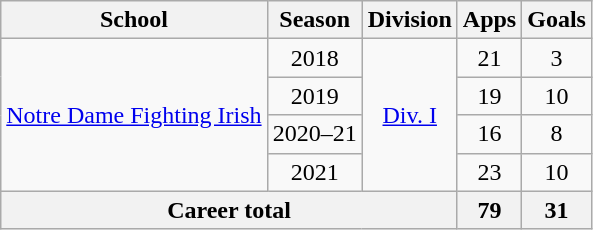<table class="wikitable" style="text-align: center;">
<tr>
<th>School</th>
<th>Season</th>
<th>Division</th>
<th>Apps</th>
<th>Goals</th>
</tr>
<tr>
<td rowspan="4"><a href='#'>Notre Dame Fighting Irish</a></td>
<td>2018</td>
<td rowspan="4"><a href='#'>Div. I</a></td>
<td>21</td>
<td>3</td>
</tr>
<tr>
<td>2019</td>
<td>19</td>
<td>10</td>
</tr>
<tr>
<td>2020–21</td>
<td>16</td>
<td>8</td>
</tr>
<tr>
<td>2021</td>
<td>23</td>
<td>10</td>
</tr>
<tr>
<th colspan="3">Career total</th>
<th>79</th>
<th>31</th>
</tr>
</table>
